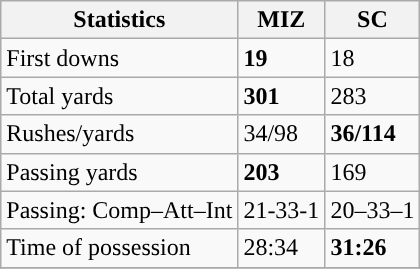<table class="wikitable" style="float: left;">
<tr>
<th>Statistics</th>
<th>MIZ</th>
<th>SC</th>
</tr>
<tr>
<td>First downs</td>
<td><strong>19</strong></td>
<td>18</td>
</tr>
<tr>
<td>Total yards</td>
<td><strong>301</strong></td>
<td>283</td>
</tr>
<tr>
<td>Rushes/yards</td>
<td>34/98</td>
<td><strong>36/114</strong></td>
</tr>
<tr>
<td>Passing yards</td>
<td><strong>203</strong></td>
<td>169</td>
</tr>
<tr>
<td>Passing: Comp–Att–Int</td>
<td>21-33-1</td>
<td>20–33–1</td>
</tr>
<tr>
<td>Time of possession</td>
<td>28:34</td>
<td><strong>31:26</strong></td>
</tr>
<tr>
</tr>
</table>
